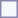<table style="border:1px solid #8888aa; background-color:#f7f8ff; padding:5px; font-size:95%; margin: 0px 12px 12px 0px;">
</table>
